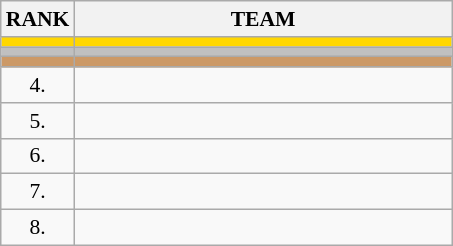<table class="wikitable" style="border-collapse: collapse; font-size: 90%;">
<tr>
<th>RANK</th>
<th align="left" style="width: 17em">TEAM</th>
</tr>
<tr bgcolor=gold>
<td align="center"></td>
<td></td>
</tr>
<tr bgcolor=silver>
<td align="center"></td>
<td></td>
</tr>
<tr bgcolor=cc9966>
<td align="center"></td>
<td></td>
</tr>
<tr>
<td align="center">4.</td>
<td></td>
</tr>
<tr>
<td align="center">5.</td>
<td></td>
</tr>
<tr>
<td align="center">6.</td>
<td></td>
</tr>
<tr>
<td align="center">7.</td>
<td></td>
</tr>
<tr>
<td align="center">8.</td>
<td></td>
</tr>
</table>
